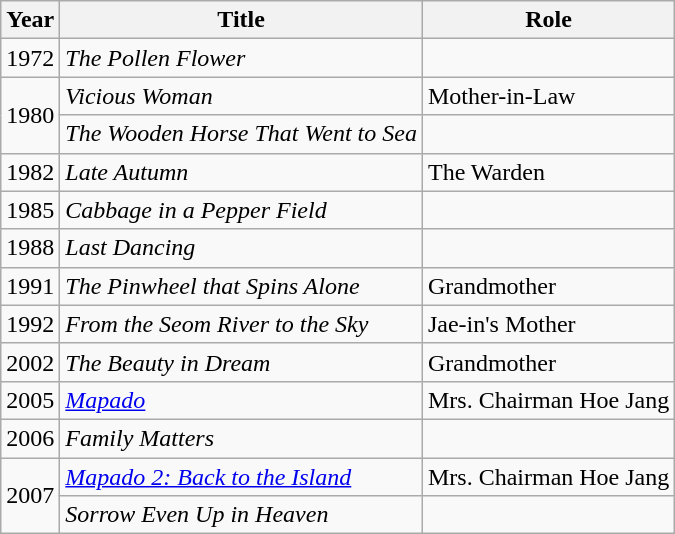<table class="wikitable">
<tr>
<th>Year</th>
<th>Title</th>
<th>Role</th>
</tr>
<tr>
<td>1972</td>
<td><em>The Pollen Flower</em></td>
<td></td>
</tr>
<tr>
<td rowspan=2>1980</td>
<td><em>Vicious Woman</em></td>
<td>Mother-in-Law</td>
</tr>
<tr>
<td><em>The Wooden Horse That Went to Sea</em></td>
<td></td>
</tr>
<tr>
<td>1982</td>
<td><em>Late Autumn</em></td>
<td>The Warden</td>
</tr>
<tr>
<td>1985</td>
<td><em>Cabbage in a Pepper Field</em></td>
<td></td>
</tr>
<tr>
<td>1988</td>
<td><em>Last Dancing</em></td>
<td></td>
</tr>
<tr>
<td>1991</td>
<td><em>The Pinwheel that Spins Alone</em></td>
<td>Grandmother</td>
</tr>
<tr>
<td>1992</td>
<td><em>From the Seom River to the Sky</em></td>
<td>Jae-in's Mother</td>
</tr>
<tr>
<td>2002</td>
<td><em>The Beauty in Dream</em></td>
<td>Grandmother</td>
</tr>
<tr>
<td>2005</td>
<td><em><a href='#'>Mapado</a></em></td>
<td>Mrs. Chairman Hoe Jang</td>
</tr>
<tr>
<td>2006</td>
<td><em>Family Matters</em></td>
<td></td>
</tr>
<tr>
<td rowspan=2>2007</td>
<td><em><a href='#'>Mapado 2: Back to the Island</a></em></td>
<td>Mrs. Chairman Hoe Jang</td>
</tr>
<tr>
<td><em>Sorrow Even Up in Heaven</em></td>
<td></td>
</tr>
</table>
